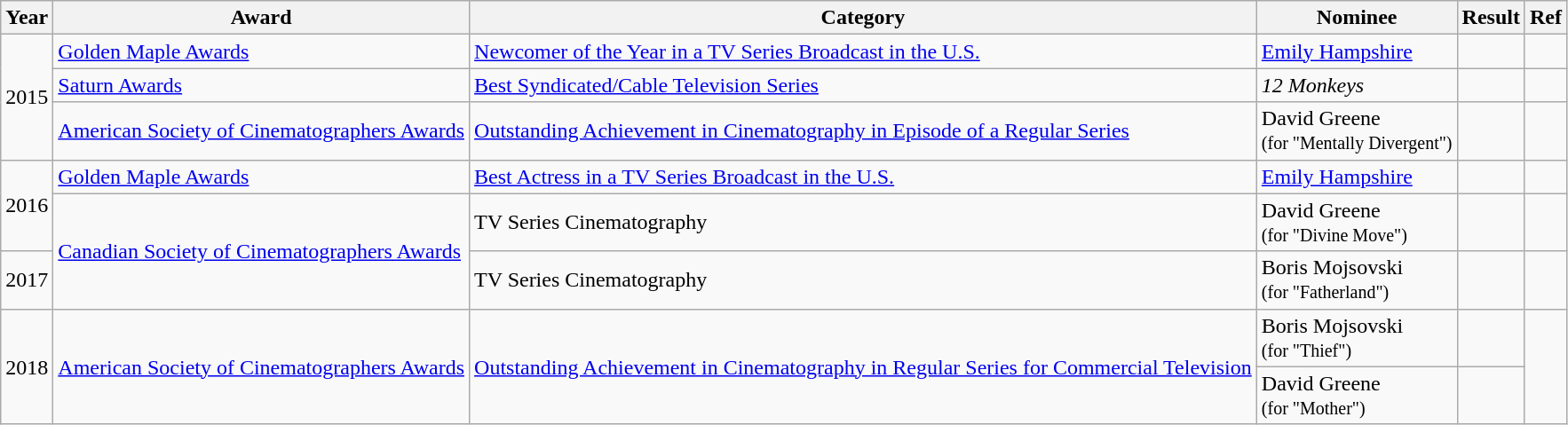<table class="wikitable">
<tr>
<th>Year</th>
<th>Award</th>
<th>Category</th>
<th>Nominee</th>
<th>Result</th>
<th>Ref</th>
</tr>
<tr>
<td rowspan=3>2015</td>
<td><a href='#'>Golden Maple Awards</a></td>
<td><a href='#'>Newcomer of the Year in a TV Series Broadcast in the U.S.</a></td>
<td><a href='#'>Emily Hampshire</a></td>
<td></td>
<td></td>
</tr>
<tr>
<td><a href='#'>Saturn Awards</a></td>
<td><a href='#'>Best Syndicated/Cable Television Series</a></td>
<td><em>12 Monkeys</em></td>
<td></td>
<td></td>
</tr>
<tr>
<td><a href='#'>American Society of Cinematographers Awards</a></td>
<td><a href='#'>Outstanding Achievement in Cinematography in Episode of a Regular Series</a></td>
<td>David Greene<br><small>(for "Mentally Divergent")</small></td>
<td></td>
<td></td>
</tr>
<tr>
<td rowspan=2>2016</td>
<td><a href='#'>Golden Maple Awards</a></td>
<td><a href='#'>Best Actress in a TV Series Broadcast in the U.S.</a></td>
<td><a href='#'>Emily Hampshire</a></td>
<td></td>
<td></td>
</tr>
<tr>
<td rowspan=2><a href='#'>Canadian Society of Cinematographers Awards</a></td>
<td>TV Series Cinematography</td>
<td>David Greene<br><small>(for "Divine Move")</small></td>
<td></td>
<td></td>
</tr>
<tr>
<td>2017</td>
<td>TV Series Cinematography</td>
<td>Boris Mojsovski<br><small>(for "Fatherland")</small></td>
<td></td>
<td></td>
</tr>
<tr>
<td rowspan=2>2018</td>
<td rowspan=2><a href='#'>American Society of Cinematographers Awards</a></td>
<td rowspan=2><a href='#'>Outstanding Achievement in Cinematography in Regular Series for Commercial Television</a></td>
<td>Boris Mojsovski<br><small>(for "Thief")</small></td>
<td></td>
<td rowspan=2></td>
</tr>
<tr>
<td>David Greene<br><small>(for "Mother")</small></td>
<td></td>
</tr>
</table>
